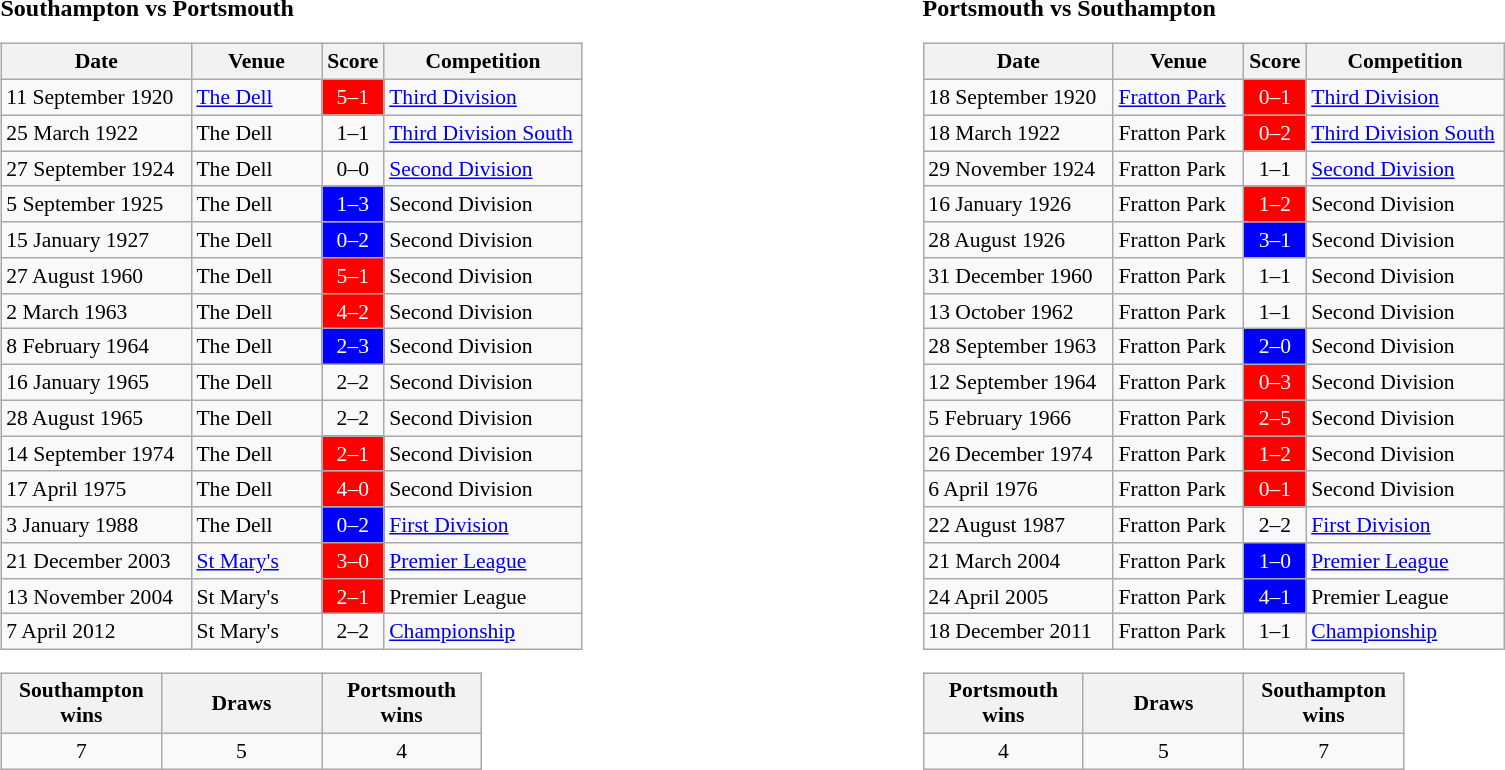<table>
<tr>
<td style="vertical-align:top; width:33%;"><br><strong>Southampton vs Portsmouth</strong><table class="wikitable" style="font-size:90%">
<tr>
<th width=120>Date</th>
<th width=80>Venue</th>
<th width=35>Score</th>
<th width=125>Competition</th>
</tr>
<tr>
<td>11 September 1920</td>
<td><a href='#'>The Dell</a></td>
<td style="background:red; color:white; text-align:center;">5–1</td>
<td><a href='#'>Third Division</a></td>
</tr>
<tr>
<td>25 March 1922</td>
<td>The Dell</td>
<td align=center>1–1</td>
<td><a href='#'>Third Division South</a></td>
</tr>
<tr>
<td>27 September 1924</td>
<td>The Dell</td>
<td align=center>0–0</td>
<td><a href='#'>Second Division</a></td>
</tr>
<tr>
<td>5 September 1925</td>
<td>The Dell</td>
<td style="background:blue; color:white; text-align:center;">1–3</td>
<td>Second Division</td>
</tr>
<tr>
<td>15 January 1927</td>
<td>The Dell</td>
<td style="background:blue; color:white; text-align:center;">0–2</td>
<td>Second Division</td>
</tr>
<tr>
<td>27 August 1960</td>
<td>The Dell</td>
<td style="background:red; color:white; text-align:center;">5–1</td>
<td>Second Division</td>
</tr>
<tr>
<td>2 March 1963</td>
<td>The Dell</td>
<td style="background:red; color:white; text-align:center;">4–2</td>
<td>Second Division</td>
</tr>
<tr>
<td>8 February 1964</td>
<td>The Dell</td>
<td style="background:blue; color:white; text-align:center;">2–3</td>
<td>Second Division</td>
</tr>
<tr>
<td>16 January 1965</td>
<td>The Dell</td>
<td align=center>2–2</td>
<td>Second Division</td>
</tr>
<tr>
<td>28 August 1965</td>
<td>The Dell</td>
<td align=center>2–2</td>
<td>Second Division</td>
</tr>
<tr>
<td>14 September 1974</td>
<td>The Dell</td>
<td style="background:red; color:white; text-align:center;">2–1</td>
<td>Second Division</td>
</tr>
<tr>
<td>17 April 1975</td>
<td>The Dell</td>
<td style="background:red; color:white; text-align:center;">4–0</td>
<td>Second Division</td>
</tr>
<tr>
<td>3 January 1988</td>
<td>The Dell</td>
<td style="background:blue; color:white; text-align:center;">0–2</td>
<td><a href='#'>First Division</a></td>
</tr>
<tr>
<td>21 December 2003</td>
<td><a href='#'>St Mary's</a></td>
<td style="background:red; color:white; text-align:center;">3–0</td>
<td><a href='#'>Premier League</a></td>
</tr>
<tr>
<td>13 November 2004</td>
<td>St Mary's</td>
<td style="background:red; color:white; text-align:center;">2–1</td>
<td>Premier League</td>
</tr>
<tr>
<td>7 April 2012</td>
<td>St Mary's</td>
<td align=center>2–2</td>
<td><a href='#'>Championship</a></td>
</tr>
</table>
<table class="wikitable" style="font-size:90%; text-align:center">
<tr>
<th width=100>Southampton wins</th>
<th width=100>Draws</th>
<th width=100>Portsmouth wins</th>
</tr>
<tr>
<td>7</td>
<td>5</td>
<td>4</td>
</tr>
</table>
</td>
<td style="vertical-align:top; width:33%;"><br><strong>Portsmouth vs Southampton</strong><table class="wikitable" style="font-size:90%">
<tr>
<th width=120>Date</th>
<th width=80>Venue</th>
<th width=35>Score</th>
<th width=125>Competition</th>
</tr>
<tr>
<td>18 September 1920</td>
<td><a href='#'>Fratton Park</a></td>
<td style="background:red; color:white; text-align:center;">0–1</td>
<td><a href='#'>Third Division</a></td>
</tr>
<tr>
<td>18 March 1922</td>
<td>Fratton Park</td>
<td style="background:red; color:white; text-align:center;">0–2</td>
<td><a href='#'>Third Division South</a></td>
</tr>
<tr>
<td>29 November 1924</td>
<td>Fratton Park</td>
<td align=center>1–1</td>
<td><a href='#'>Second Division</a></td>
</tr>
<tr>
<td>16 January 1926</td>
<td>Fratton Park</td>
<td style="background:red; color:white; text-align:center;">1–2</td>
<td>Second Division</td>
</tr>
<tr>
<td>28 August 1926</td>
<td>Fratton Park</td>
<td style="background:blue; color:white; text-align:center;">3–1</td>
<td>Second Division</td>
</tr>
<tr>
<td>31 December 1960</td>
<td>Fratton Park</td>
<td align=center>1–1</td>
<td>Second Division</td>
</tr>
<tr>
<td>13 October 1962</td>
<td>Fratton Park</td>
<td align=center>1–1</td>
<td>Second Division</td>
</tr>
<tr>
<td>28 September 1963</td>
<td>Fratton Park</td>
<td style="background:blue; color:white; text-align:center;">2–0</td>
<td>Second Division</td>
</tr>
<tr>
<td>12 September 1964</td>
<td>Fratton Park</td>
<td style="background:red; color:white; text-align:center;">0–3</td>
<td>Second Division</td>
</tr>
<tr>
<td>5 February 1966</td>
<td>Fratton Park</td>
<td style="background:red; color:white; text-align:center;">2–5</td>
<td>Second Division</td>
</tr>
<tr>
<td>26 December 1974</td>
<td>Fratton Park</td>
<td style="background:red; color:white; text-align:center;">1–2</td>
<td>Second Division</td>
</tr>
<tr>
<td>6 April 1976</td>
<td>Fratton Park</td>
<td style="background:red; color:white; text-align:center;">0–1</td>
<td>Second Division</td>
</tr>
<tr>
<td>22 August 1987</td>
<td>Fratton Park</td>
<td align=center>2–2</td>
<td><a href='#'>First Division</a></td>
</tr>
<tr>
<td>21 March 2004</td>
<td>Fratton Park</td>
<td style="background:blue; color:white; text-align:center;">1–0</td>
<td><a href='#'>Premier League</a></td>
</tr>
<tr>
<td>24 April 2005</td>
<td>Fratton Park</td>
<td style="background:blue; color:white; text-align:center;">4–1</td>
<td>Premier League</td>
</tr>
<tr>
<td>18 December 2011</td>
<td>Fratton Park</td>
<td align=center>1–1</td>
<td><a href='#'>Championship</a></td>
</tr>
</table>
<table class="wikitable" style="font-size:90%; text-align:center">
<tr>
<th width=100>Portsmouth wins</th>
<th width=100>Draws</th>
<th width=100>Southampton wins</th>
</tr>
<tr>
<td>4</td>
<td>5</td>
<td>7</td>
</tr>
</table>
</td>
</tr>
</table>
